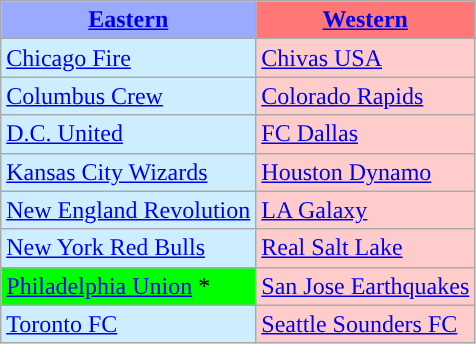<table class="wikitable">
<tr>
<th style="background-color: #9AF;"><a href='#'>Eastern</a></th>
<th style="background-color: #F77;"><a href='#'>Western</a></th>
</tr>
<tr>
<td style="background-color: #CEF;"><a href='#'>Chicago Fire</a></td>
<td style="background-color: #FCC;"><a href='#'>Chivas USA</a></td>
</tr>
<tr>
<td style="background-color: #CEF;"><a href='#'>Columbus Crew</a></td>
<td style="background-color: #FCC;"><a href='#'>Colorado Rapids</a></td>
</tr>
<tr>
<td style="background-color: #CEF;"><a href='#'>D.C. United</a></td>
<td style="background-color: #FCC;"><a href='#'>FC Dallas</a></td>
</tr>
<tr>
<td style="background-color: #CEF;"><a href='#'>Kansas City Wizards</a></td>
<td style="background-color: #FCC;"><a href='#'>Houston Dynamo</a></td>
</tr>
<tr>
<td style="background-color: #CEF;"><a href='#'>New England Revolution</a></td>
<td style="background-color: #FCC;"><a href='#'>LA Galaxy</a></td>
</tr>
<tr>
<td style="background-color: #CEF;"><a href='#'>New York Red Bulls</a></td>
<td style="background-color: #FCC;"><a href='#'>Real Salt Lake</a></td>
</tr>
<tr>
<td style="background-color: #0F0;"><a href='#'>Philadelphia Union</a> *</td>
<td style="background-color: #FCC;"><a href='#'>San Jose Earthquakes</a></td>
</tr>
<tr>
<td style="background-color: #CEF;"><a href='#'>Toronto FC</a></td>
<td style="background-color: #FCC;"><a href='#'>Seattle Sounders FC</a></td>
</tr>
</table>
